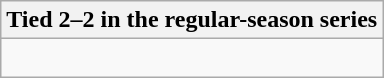<table class="wikitable collapsible collapsed">
<tr>
<th>Tied 2–2 in the regular-season series</th>
</tr>
<tr>
<td><br>


</td>
</tr>
</table>
